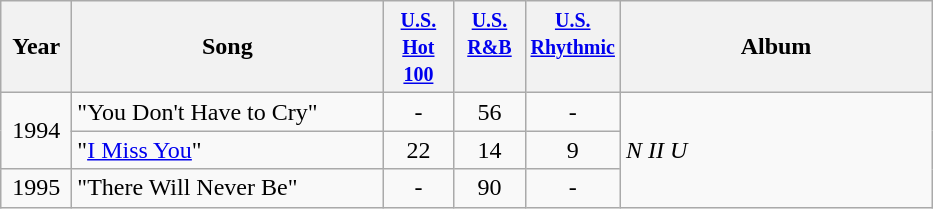<table class="wikitable">
<tr>
<th align=center valign=center width=40>Year</th>
<th align=left valign=center width=200>Song</th>
<th align=center valign=top width=40><small><a href='#'>U.S. Hot 100</a></small><br></th>
<th align=center valign=top width=40><small><a href='#'>U.S. R&B</a></small><br></th>
<th align=center valign=top width=40><small><a href='#'>U.S. Rhythmic</a></small><br></th>
<th align=left valign=center width=200>Album</th>
</tr>
<tr>
<td align=center valign=center rowspan=2>1994</td>
<td align=left valign=top>"You Don't Have to Cry"</td>
<td align=center valign=top>-</td>
<td align=center valign=top>56</td>
<td align=center valign=top>-</td>
<td align=left valign=center rowspan=3><em>N II U</em></td>
</tr>
<tr>
<td align=left valign=top>"<a href='#'>I Miss You</a>"</td>
<td align=center valign=top>22</td>
<td align=center valign=top>14</td>
<td align=center valign=top>9</td>
</tr>
<tr>
<td align=center valign=center>1995</td>
<td align=left valign=top>"There Will Never Be"</td>
<td align=center valign=top>-</td>
<td align=center valign=top>90</td>
<td align=center valign=top>-</td>
</tr>
</table>
